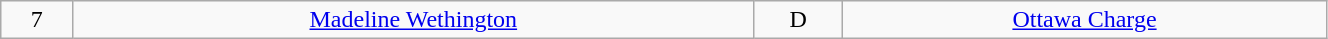<table class="wikitable" width="70%" style="text-align:center;">
<tr>
<td>7</td>
<td><a href='#'>Madeline Wethington</a></td>
<td>D</td>
<td><a href='#'>Ottawa Charge</a></td>
</tr>
</table>
